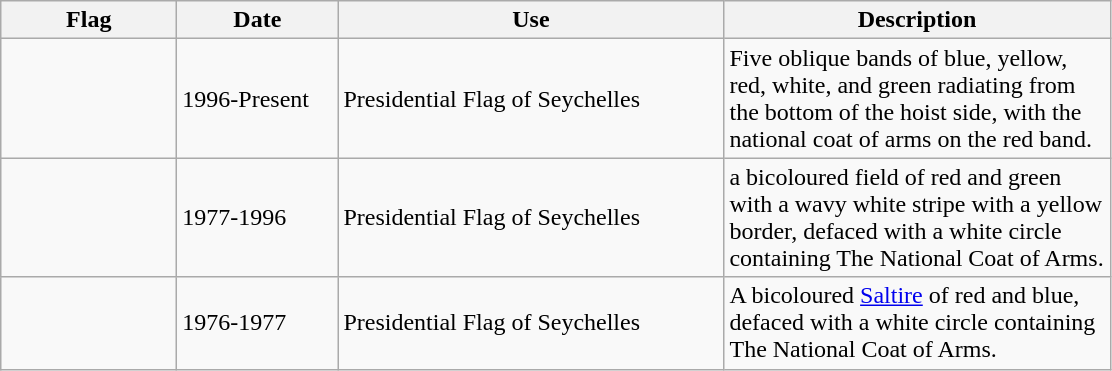<table class="wikitable">
<tr>
<th style="width:110px;">Flag</th>
<th style="width:100px;">Date</th>
<th style="width:250px;">Use</th>
<th style="width:250px;">Description</th>
</tr>
<tr>
<td></td>
<td>1996-Present</td>
<td>Presidential Flag of Seychelles</td>
<td>Five oblique bands of blue, yellow, red, white, and green radiating from the bottom of the hoist side, with the national coat of arms on the red band.</td>
</tr>
<tr>
<td></td>
<td>1977-1996</td>
<td>Presidential Flag of Seychelles</td>
<td>a bicoloured field of red and green with a wavy white stripe with a yellow border, defaced with a white circle containing The National Coat of Arms.</td>
</tr>
<tr>
<td></td>
<td>1976-1977</td>
<td>Presidential Flag of Seychelles</td>
<td>A bicoloured <a href='#'>Saltire</a> of red and blue, defaced with a white circle containing The National Coat of Arms.</td>
</tr>
</table>
